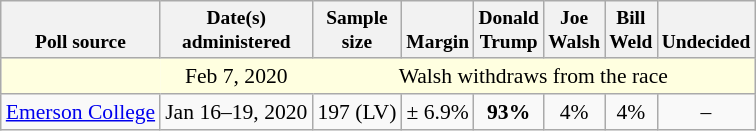<table class="wikitable" style="font-size:90%;text-align:center;">
<tr valign=bottom style="font-size:90%;">
<th>Poll source</th>
<th>Date(s)<br>administered</th>
<th>Sample<br>size</th>
<th>Margin<br></th>
<th>Donald<br>Trump</th>
<th>Joe<br>Walsh</th>
<th>Bill<br>Weld</th>
<th>Undecided</th>
</tr>
<tr style="background:lightyellow;">
<td style="border-right-style:hidden;"></td>
<td style="border-right-style:hidden;">Feb 7, 2020</td>
<td colspan="20">Walsh withdraws from the race</td>
</tr>
<tr>
<td><a href='#'>Emerson College</a></td>
<td>Jan 16–19, 2020</td>
<td>197 (LV)</td>
<td>± 6.9%</td>
<td><strong>93%</strong></td>
<td>4%</td>
<td>4%</td>
<td>–</td>
</tr>
</table>
